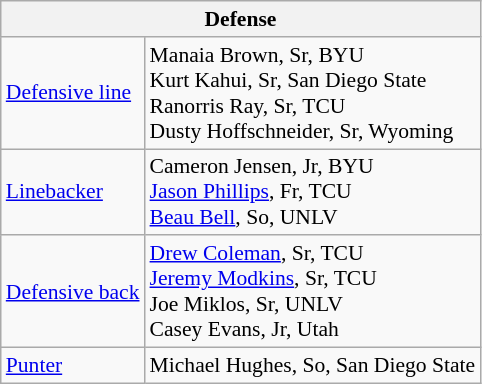<table class="wikitable" style="font-size: 90%;">
<tr>
<th colspan="2">Defense</th>
</tr>
<tr>
<td><a href='#'>Defensive line</a></td>
<td>Manaia Brown, Sr, BYU<br>Kurt Kahui, Sr, San Diego State<br>Ranorris Ray, Sr, TCU<br>Dusty Hoffschneider, Sr, Wyoming</td>
</tr>
<tr>
<td><a href='#'>Linebacker</a></td>
<td>Cameron Jensen, Jr, BYU<br><a href='#'>Jason Phillips</a>, Fr, TCU<br><a href='#'>Beau Bell</a>, So, UNLV</td>
</tr>
<tr>
<td><a href='#'>Defensive back</a></td>
<td><a href='#'>Drew Coleman</a>, Sr, TCU<br><a href='#'>Jeremy Modkins</a>, Sr, TCU<br>Joe Miklos, Sr, UNLV<br>Casey Evans, Jr, Utah</td>
</tr>
<tr>
<td><a href='#'>Punter</a></td>
<td>Michael Hughes, So, San Diego State</td>
</tr>
</table>
